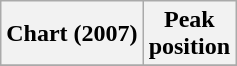<table class="wikitable plainrowheaders" style="text-align:center">
<tr>
<th scope="col">Chart (2007)</th>
<th scope="col">Peak<br>position</th>
</tr>
<tr>
</tr>
</table>
